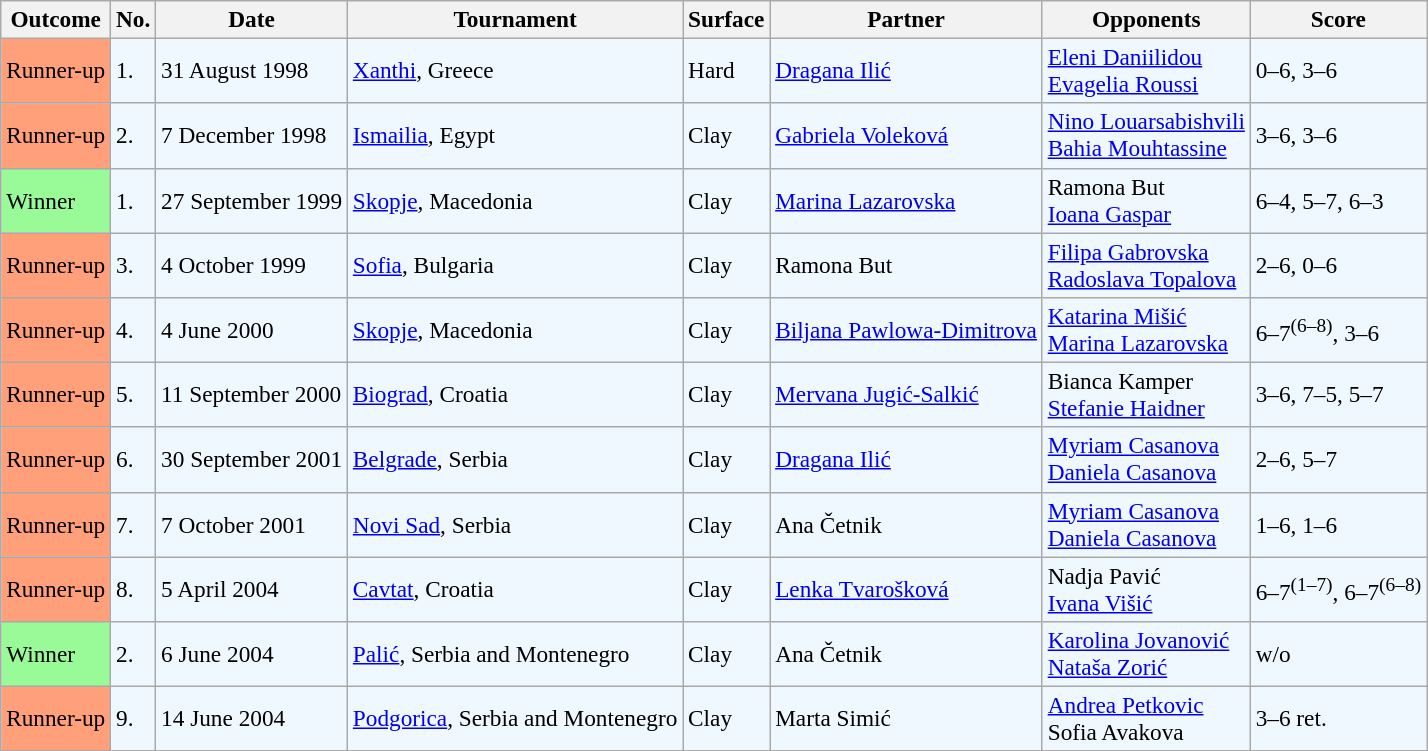<table class="sortable wikitable" style=font-size:97%>
<tr>
<th>Outcome</th>
<th>No.</th>
<th>Date</th>
<th>Tournament</th>
<th>Surface</th>
<th>Partner</th>
<th>Opponents</th>
<th>Score</th>
</tr>
<tr bgcolor="#f0f8ff">
<td bgcolor="FFA07A">Runner-up</td>
<td>1.</td>
<td>31 August 1998</td>
<td><a href='#'>Xanthi</a>, Greece</td>
<td>Hard</td>
<td> <a href='#'>Dragana Ilić</a></td>
<td> <a href='#'>Eleni Daniilidou</a> <br>  <a href='#'>Evagelia Roussi</a></td>
<td>0–6, 3–6</td>
</tr>
<tr style="background:#f0f8ff;">
<td bgcolor="FFA07A">Runner-up</td>
<td>2.</td>
<td>7 December 1998</td>
<td><a href='#'>Ismailia</a>, Egypt</td>
<td>Clay</td>
<td> <a href='#'>Gabriela Voleková</a></td>
<td> <a href='#'>Nino Louarsabishvili</a> <br>  <a href='#'>Bahia Mouhtassine</a></td>
<td>3–6, 3–6</td>
</tr>
<tr style="background:#f0f8ff;">
<td style="background:#98fb98;">Winner</td>
<td>1.</td>
<td>27 September 1999</td>
<td><a href='#'>Skopje</a>, Macedonia</td>
<td>Clay</td>
<td> <a href='#'>Marina Lazarovska</a></td>
<td> Ramona But   <br>  <a href='#'>Ioana Gaspar</a></td>
<td>6–4, 5–7, 6–3</td>
</tr>
<tr bgcolor="#f0f8ff">
<td bgcolor="FFA07A">Runner-up</td>
<td>3.</td>
<td>4 October 1999</td>
<td><a href='#'>Sofia</a>, Bulgaria</td>
<td>Clay</td>
<td> Ramona But</td>
<td> <a href='#'>Filipa Gabrovska</a> <br>  <a href='#'>Radoslava Topalova</a></td>
<td>2–6, 0–6</td>
</tr>
<tr style="background:#f0f8ff;">
<td bgcolor="FFA07A">Runner-up</td>
<td>4.</td>
<td>4 June 2000</td>
<td><a href='#'>Skopje</a>, Macedonia</td>
<td>Clay</td>
<td> <a href='#'>Biljana Pawlowa-Dimitrova</a></td>
<td> <a href='#'>Katarina Mišić</a> <br>  <a href='#'>Marina Lazarovska</a></td>
<td>6–7<sup>(6–8)</sup>, 3–6</td>
</tr>
<tr style="background:#f0f8ff;">
<td bgcolor="FFA07A">Runner-up</td>
<td>5.</td>
<td>11 September 2000</td>
<td><a href='#'>Biograd</a>, Croatia</td>
<td>Clay</td>
<td> <a href='#'>Mervana Jugić-Salkić</a></td>
<td> Bianca Kamper <br>  <a href='#'>Stefanie Haidner</a></td>
<td>3–6, 7–5, 5–7</td>
</tr>
<tr bgcolor="#f0f8ff">
<td bgcolor="FFA07A">Runner-up</td>
<td>6.</td>
<td>30 September 2001</td>
<td><a href='#'>Belgrade</a>, Serbia</td>
<td>Clay</td>
<td> <a href='#'>Dragana Ilić</a></td>
<td> <a href='#'>Myriam Casanova</a> <br>  <a href='#'>Daniela Casanova</a></td>
<td>2–6, 5–7</td>
</tr>
<tr bgcolor="#f0f8ff">
<td bgcolor="FFA07A">Runner-up</td>
<td>7.</td>
<td>7 October 2001</td>
<td><a href='#'>Novi Sad</a>, Serbia</td>
<td>Clay</td>
<td> Ana Četnik</td>
<td> <a href='#'>Myriam Casanova</a> <br>  <a href='#'>Daniela Casanova</a></td>
<td>1–6, 1–6</td>
</tr>
<tr bgcolor=f0f8ff>
<td bgcolor="FFA07A">Runner-up</td>
<td>8.</td>
<td>5 April 2004</td>
<td><a href='#'>Cavtat</a>, Croatia</td>
<td>Clay</td>
<td> <a href='#'>Lenka Tvarošková</a></td>
<td> Nadja Pavić<br>  <a href='#'>Ivana Višić</a></td>
<td>6–7<sup>(1–7)</sup>, 6–7<sup>(6–8)</sup></td>
</tr>
<tr bgcolor="#f0f8ff">
<td bgcolor="98FB98">Winner</td>
<td>2.</td>
<td>6 June 2004</td>
<td><a href='#'>Palić</a>, Serbia and Montenegro</td>
<td>Clay</td>
<td> Ana Četnik</td>
<td> <a href='#'>Karolina Jovanović</a><br> <a href='#'>Nataša Zorić</a></td>
<td>w/o</td>
</tr>
<tr bgcolor="#f0f8ff">
<td bgcolor="FFA07A">Runner-up</td>
<td>9.</td>
<td>14 June 2004</td>
<td><a href='#'>Podgorica</a>, Serbia and Montenegro</td>
<td>Clay</td>
<td> Marta Simić</td>
<td> <a href='#'>Andrea Petkovic</a> <br>  Sofia Avakova</td>
<td>3–6 ret.</td>
</tr>
</table>
